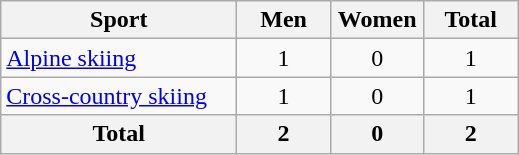<table class="wikitable sortable" style="text-align:center;">
<tr>
<th width=150>Sport</th>
<th width=55>Men</th>
<th width=55>Women</th>
<th width=55>Total</th>
</tr>
<tr>
<td align=left><a href='#'>Alpine skiing</a></td>
<td>1</td>
<td>0</td>
<td>1</td>
</tr>
<tr>
<td align=left><a href='#'>Cross-country skiing</a></td>
<td>1</td>
<td>0</td>
<td>1</td>
</tr>
<tr>
<th>Total</th>
<th>2</th>
<th>0</th>
<th>2</th>
</tr>
</table>
